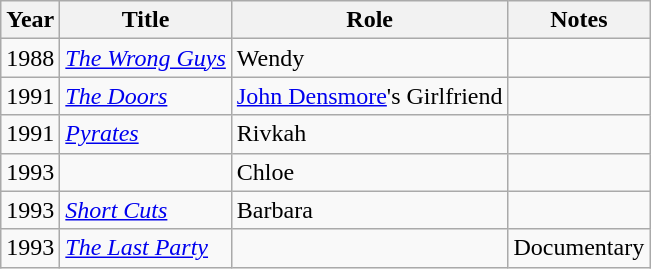<table class="wikitable sortable">
<tr>
<th>Year</th>
<th>Title</th>
<th>Role</th>
<th>Notes</th>
</tr>
<tr>
<td>1988</td>
<td><em><a href='#'>The Wrong Guys</a></em></td>
<td>Wendy</td>
<td></td>
</tr>
<tr>
<td>1991</td>
<td><a href='#'><em>The Doors</em></a></td>
<td><a href='#'>John Densmore</a>'s Girlfriend</td>
<td></td>
</tr>
<tr>
<td>1991</td>
<td><em><a href='#'>Pyrates</a></em></td>
<td>Rivkah</td>
<td></td>
</tr>
<tr>
<td>1993</td>
<td><em></em></td>
<td>Chloe</td>
<td></td>
</tr>
<tr>
<td>1993</td>
<td><em><a href='#'>Short Cuts</a></em></td>
<td>Barbara</td>
<td></td>
</tr>
<tr>
<td>1993</td>
<td><a href='#'><em>The Last Party</em></a></td>
<td></td>
<td>Documentary</td>
</tr>
</table>
